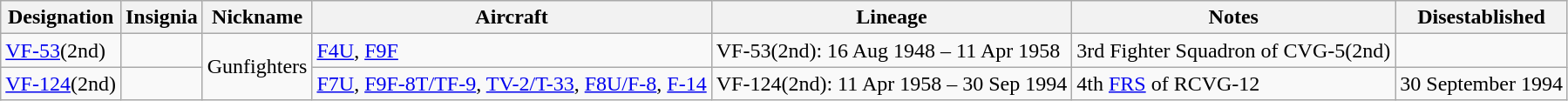<table class="wikitable">
<tr>
<th>Designation</th>
<th>Insignia</th>
<th>Nickname</th>
<th>Aircraft</th>
<th>Lineage</th>
<th>Notes</th>
<th>Disestablished</th>
</tr>
<tr>
<td><a href='#'>VF-53</a>(2nd)</td>
<td></td>
<td rowspan="2">Gunfighters</td>
<td><a href='#'>F4U</a>, <a href='#'>F9F</a></td>
<td>VF-53(2nd): 16 Aug 1948 – 11 Apr 1958</td>
<td>3rd Fighter Squadron of CVG-5(2nd)</td>
</tr>
<tr>
<td><a href='#'>VF-124</a>(2nd)</td>
<td></td>
<td><a href='#'>F7U</a>, <a href='#'>F9F-8T/TF-9</a>, <a href='#'>TV-2/T-33</a>, <a href='#'>F8U/F-8</a>, <a href='#'>F-14</a></td>
<td style="white-space: nowrap;">VF-124(2nd): 11 Apr 1958 – 30 Sep 1994</td>
<td>4th <a href='#'>FRS</a> of RCVG-12</td>
<td>30 September 1994</td>
</tr>
</table>
